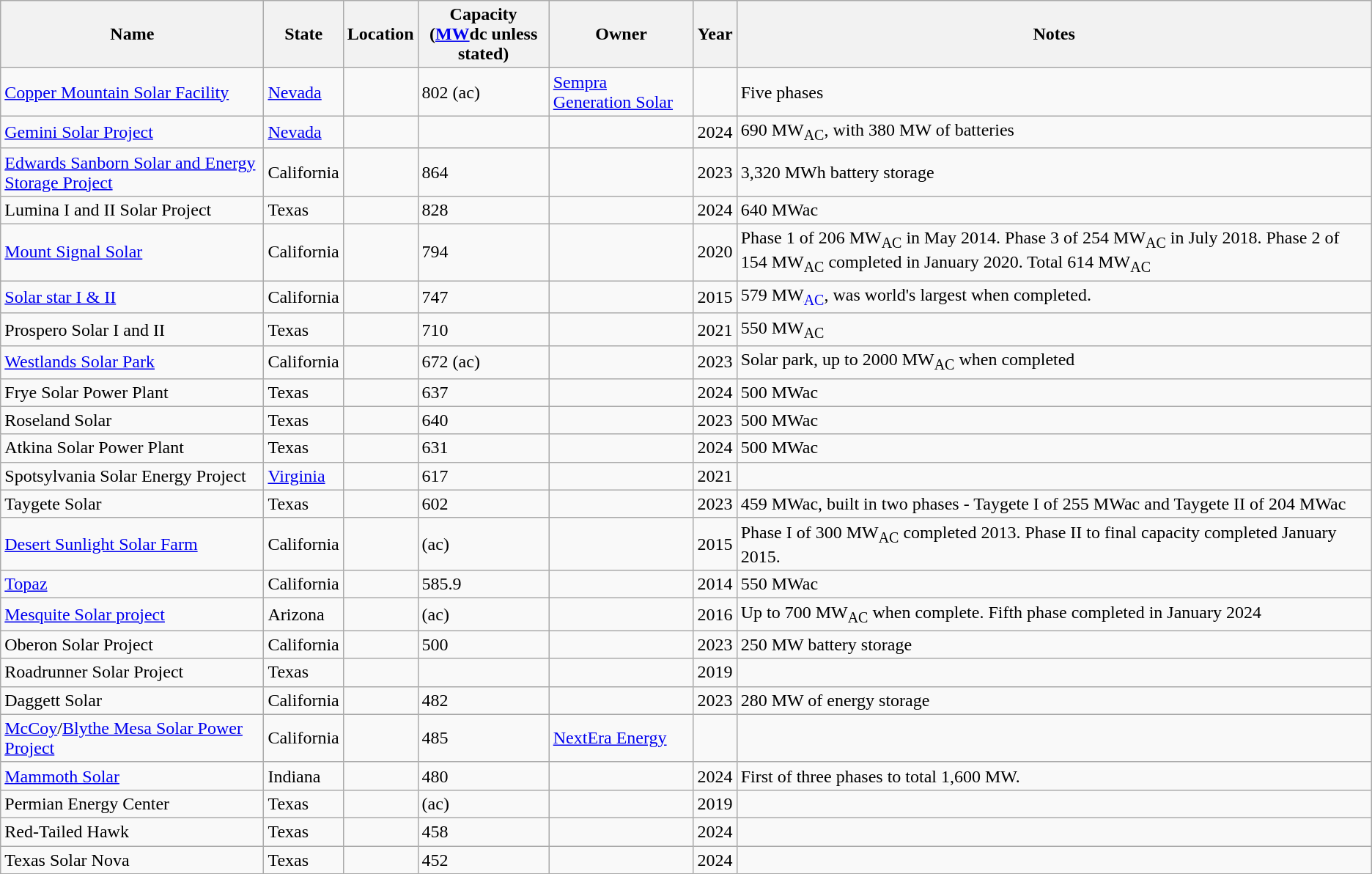<table class="wikitable sortable">
<tr>
<th>Name</th>
<th>State</th>
<th>Location</th>
<th>Capacity<br>(<a href='#'>MW</a>dc unless stated)</th>
<th>Owner</th>
<th>Year</th>
<th>Notes</th>
</tr>
<tr>
<td><a href='#'>Copper Mountain Solar Facility</a></td>
<td><a href='#'>Nevada</a></td>
<td></td>
<td>802 (ac)</td>
<td><a href='#'>Sempra Generation Solar</a></td>
<td></td>
<td>Five phases</td>
</tr>
<tr>
<td><a href='#'>Gemini Solar Project</a></td>
<td><a href='#'>Nevada</a></td>
<td></td>
<td></td>
<td></td>
<td>2024</td>
<td>690 MW<sub>AC</sub>, with 380 MW of batteries</td>
</tr>
<tr>
<td><a href='#'>Edwards Sanborn Solar and Energy Storage Project</a></td>
<td>California</td>
<td></td>
<td>864</td>
<td></td>
<td>2023</td>
<td>3,320 MWh battery storage</td>
</tr>
<tr>
<td>Lumina I and II Solar Project</td>
<td>Texas</td>
<td></td>
<td>828</td>
<td></td>
<td>2024</td>
<td>640 MWac</td>
</tr>
<tr>
<td><a href='#'>Mount Signal Solar</a></td>
<td>California</td>
<td></td>
<td>794</td>
<td></td>
<td>2020</td>
<td>Phase 1 of 206 MW<sub>AC</sub> in May 2014. Phase 3 of 254 MW<sub>AC</sub> in July 2018. Phase 2 of 154 MW<sub>AC</sub> completed in January 2020. Total 614 MW<sub>AC</sub></td>
</tr>
<tr>
<td><a href='#'>Solar star I & II</a></td>
<td>California</td>
<td><br></td>
<td>747</td>
<td></td>
<td>2015</td>
<td>579 MW<a href='#'><sub>AC</sub></a>, was world's largest when completed.</td>
</tr>
<tr>
<td>Prospero Solar I and II</td>
<td>Texas</td>
<td></td>
<td>710</td>
<td></td>
<td>2021</td>
<td>550 MW<sub>AC</sub></td>
</tr>
<tr>
<td><a href='#'>Westlands Solar Park</a></td>
<td>California</td>
<td></td>
<td>672 (ac)</td>
<td></td>
<td>2023</td>
<td>Solar park, up to 2000 MW<sub>AC</sub> when completed</td>
</tr>
<tr>
<td>Frye Solar Power Plant</td>
<td>Texas</td>
<td></td>
<td>637</td>
<td></td>
<td>2024</td>
<td>500 MWac</td>
</tr>
<tr>
<td>Roseland Solar</td>
<td>Texas</td>
<td></td>
<td>640</td>
<td></td>
<td>2023</td>
<td>500 MWac</td>
</tr>
<tr>
<td>Atkina Solar Power Plant</td>
<td>Texas</td>
<td></td>
<td>631</td>
<td></td>
<td>2024</td>
<td>500 MWac</td>
</tr>
<tr>
<td>Spotsylvania Solar Energy Project</td>
<td><a href='#'>Virginia</a></td>
<td></td>
<td>617</td>
<td></td>
<td>2021</td>
<td></td>
</tr>
<tr>
<td>Taygete Solar</td>
<td>Texas</td>
<td></td>
<td>602</td>
<td></td>
<td>2023</td>
<td>459 MWac, built in two phases - Taygete I of 255 MWac and Taygete II of 204 MWac</td>
</tr>
<tr>
<td><a href='#'>Desert Sunlight Solar Farm</a></td>
<td>California</td>
<td></td>
<td> (ac)</td>
<td></td>
<td>2015</td>
<td>Phase I of 300 MW<sub>AC</sub> completed 2013. Phase II to final capacity completed January 2015.</td>
</tr>
<tr>
<td><a href='#'>Topaz</a></td>
<td>California</td>
<td></td>
<td>585.9</td>
<td></td>
<td>2014</td>
<td>550 MWac</td>
</tr>
<tr>
<td><a href='#'>Mesquite Solar project</a></td>
<td>Arizona</td>
<td></td>
<td> (ac)</td>
<td></td>
<td>2016</td>
<td>Up to 700 MW<sub>AC</sub> when complete. Fifth phase completed in January 2024</td>
</tr>
<tr>
<td>Oberon Solar Project</td>
<td>California</td>
<td></td>
<td>500</td>
<td></td>
<td>2023</td>
<td>250 MW battery storage</td>
</tr>
<tr>
<td>Roadrunner Solar Project</td>
<td>Texas</td>
<td></td>
<td></td>
<td></td>
<td>2019</td>
<td></td>
</tr>
<tr>
<td>Daggett Solar</td>
<td>California</td>
<td></td>
<td>482</td>
<td></td>
<td>2023</td>
<td>280 MW of energy storage</td>
</tr>
<tr>
<td><a href='#'>McCoy</a>/<a href='#'>Blythe Mesa Solar Power Project</a></td>
<td>California</td>
<td></td>
<td>485</td>
<td><a href='#'>NextEra Energy</a></td>
<td></td>
<td></td>
</tr>
<tr>
<td><a href='#'>Mammoth Solar</a></td>
<td>Indiana</td>
<td></td>
<td>480</td>
<td></td>
<td>2024</td>
<td>First of three phases to total 1,600 MW.</td>
</tr>
<tr>
<td>Permian Energy Center</td>
<td>Texas</td>
<td></td>
<td> (ac)</td>
<td></td>
<td>2019</td>
<td></td>
</tr>
<tr>
<td>Red-Tailed Hawk</td>
<td>Texas</td>
<td></td>
<td>458</td>
<td></td>
<td>2024</td>
<td></td>
</tr>
<tr>
<td>Texas Solar Nova</td>
<td>Texas</td>
<td></td>
<td>452</td>
<td></td>
<td>2024</td>
<td></td>
</tr>
</table>
